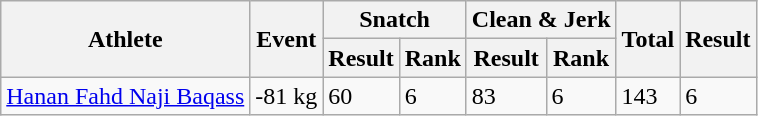<table class="wikitable">
<tr>
<th rowspan="2">Athlete</th>
<th rowspan="2">Event</th>
<th colspan="2">Snatch</th>
<th colspan="2">Clean & Jerk</th>
<th rowspan="2">Total</th>
<th rowspan="2">Result</th>
</tr>
<tr>
<th>Result</th>
<th>Rank</th>
<th>Result</th>
<th>Rank</th>
</tr>
<tr>
<td><a href='#'>Hanan Fahd Naji Baqass</a></td>
<td>-81 kg</td>
<td>60</td>
<td>6</td>
<td>83</td>
<td>6</td>
<td>143</td>
<td>6</td>
</tr>
</table>
